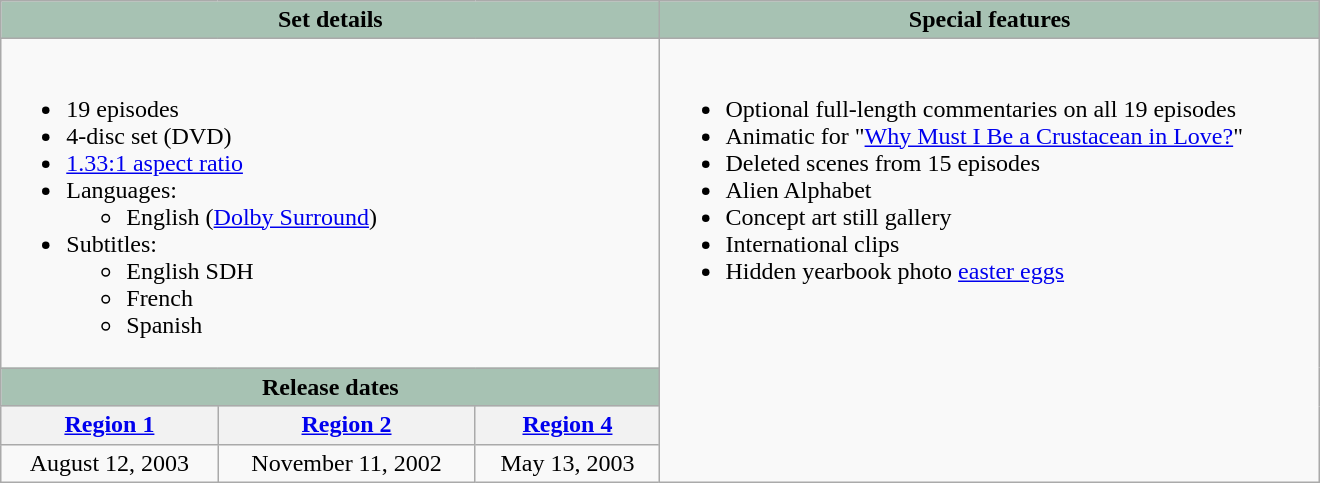<table class="wikitable" style="width:55em;">
<tr>
<th style="background-color:#a7c2b3;" scope="col" colspan="3" width="50%">Set details</th>
<th style="background-color:#a7c2b3;" scope="col" width="50%">Special features</th>
</tr>
<tr>
<td valign="top" colspan="3" scope="row"><br><ul><li>19 episodes</li><li>4-disc set (DVD)</li><li><a href='#'>1.33:1 aspect ratio</a></li><li>Languages:<ul><li>English (<a href='#'>Dolby Surround</a>)</li></ul></li><li>Subtitles:<ul><li>English SDH</li><li>French</li><li>Spanish</li></ul></li></ul></td>
<td valign="top" rowspan="4" scope="row"><br><ul><li>Optional full-length commentaries on all 19 episodes</li><li>Animatic for "<a href='#'>Why Must I Be a Crustacean in Love?</a>"</li><li>Deleted scenes from 15 episodes</li><li>Alien Alphabet</li><li>Concept art still gallery</li><li>International clips</li><li>Hidden yearbook photo <a href='#'>easter eggs</a></li></ul></td>
</tr>
<tr>
<th style="background-color:#a7c2b3;" scope="col" colspan="3">Release dates</th>
</tr>
<tr>
<th scope="col"><a href='#'>Region 1</a></th>
<th scope="col"><a href='#'>Region 2</a></th>
<th scope="col"><a href='#'>Region 4</a></th>
</tr>
<tr>
<td scope="row" align="center">August 12, 2003</td>
<td scope="row" align="center">November 11, 2002</td>
<td scope="row" align="center">May 13, 2003</td>
</tr>
</table>
